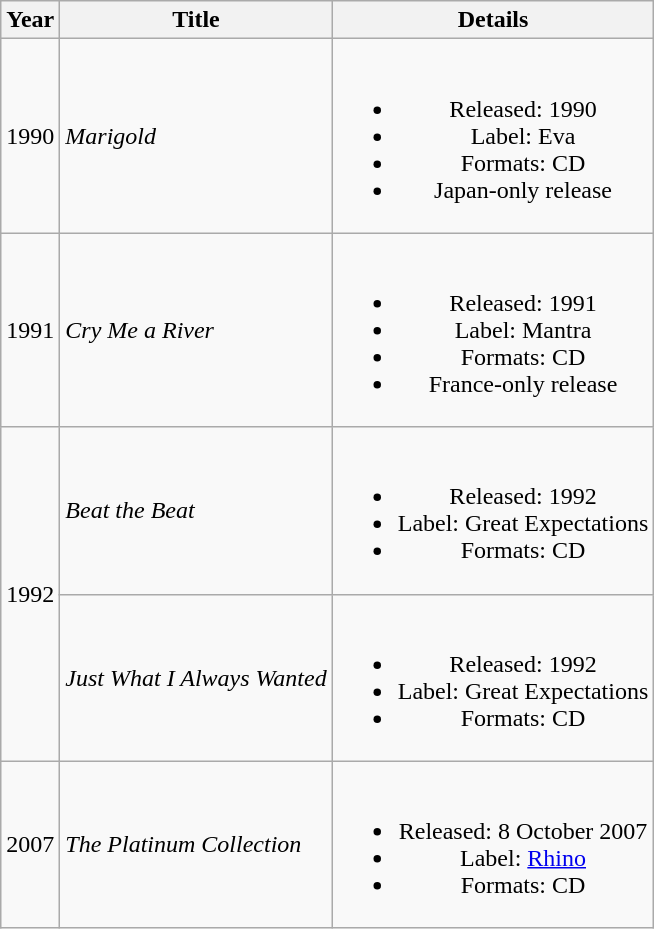<table class="wikitable" style="text-align:center">
<tr>
<th>Year</th>
<th>Title</th>
<th>Details</th>
</tr>
<tr>
<td>1990</td>
<td align="left"><em>Marigold</em></td>
<td><br><ul><li>Released: 1990</li><li>Label: Eva</li><li>Formats: CD</li><li>Japan-only release</li></ul></td>
</tr>
<tr>
<td>1991</td>
<td align="left"><em>Cry Me a River</em></td>
<td><br><ul><li>Released: 1991</li><li>Label: Mantra</li><li>Formats: CD</li><li>France-only release</li></ul></td>
</tr>
<tr>
<td rowspan="2">1992</td>
<td align="left"><em>Beat the Beat</em></td>
<td><br><ul><li>Released: 1992</li><li>Label: Great Expectations</li><li>Formats: CD</li></ul></td>
</tr>
<tr>
<td align="left"><em>Just What I Always Wanted</em></td>
<td><br><ul><li>Released: 1992</li><li>Label: Great Expectations</li><li>Formats: CD</li></ul></td>
</tr>
<tr>
<td>2007</td>
<td align="left"><em>The Platinum Collection</em></td>
<td><br><ul><li>Released: 8 October 2007</li><li>Label: <a href='#'>Rhino</a></li><li>Formats: CD</li></ul></td>
</tr>
</table>
